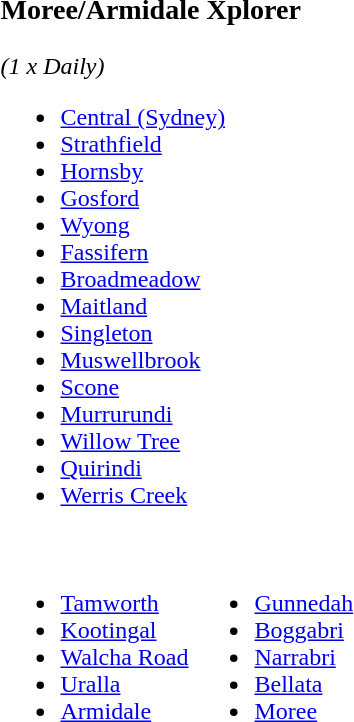<table>
<tr>
<td colspan=2><br><h3>Moree/Armidale Xplorer</h3><em>(1 x Daily)</em><ul><li><a href='#'>Central (Sydney)</a></li><li><a href='#'>Strathfield</a></li><li><a href='#'>Hornsby</a></li><li><a href='#'>Gosford</a></li><li><a href='#'>Wyong</a></li><li><a href='#'>Fassifern</a></li><li><a href='#'>Broadmeadow</a></li><li><a href='#'>Maitland</a></li><li><a href='#'>Singleton</a></li><li><a href='#'>Muswellbrook</a></li><li><a href='#'>Scone</a></li><li><a href='#'>Murrurundi</a></li><li><a href='#'>Willow Tree</a></li><li><a href='#'>Quirindi</a></li><li><a href='#'>Werris Creek</a></li></ul></td>
</tr>
<tr style="vertical-align:top">
<td><br><ul><li><a href='#'>Tamworth</a></li><li><a href='#'>Kootingal</a></li><li><a href='#'>Walcha Road</a></li><li><a href='#'>Uralla</a></li><li><a href='#'>Armidale</a></li></ul></td>
<td><br><ul><li><a href='#'>Gunnedah</a></li><li><a href='#'>Boggabri</a></li><li><a href='#'>Narrabri</a></li><li><a href='#'>Bellata</a></li><li><a href='#'>Moree</a></li></ul></td>
</tr>
</table>
